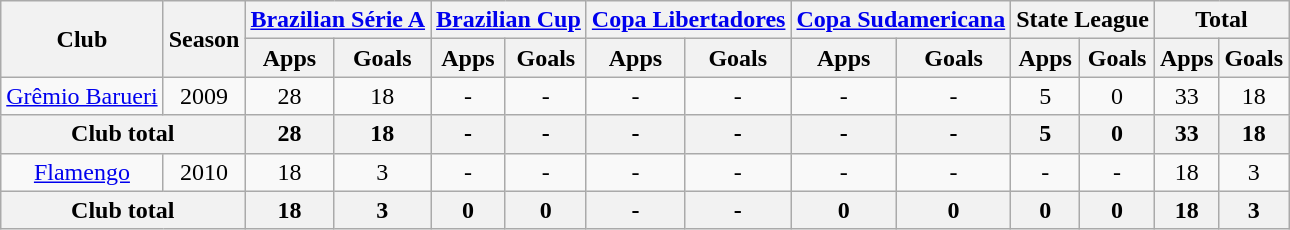<table class="wikitable" style="text-align: center;">
<tr>
<th rowspan="2">Club</th>
<th rowspan="2">Season</th>
<th colspan="2"><a href='#'>Brazilian Série A</a></th>
<th colspan="2"><a href='#'>Brazilian Cup</a></th>
<th colspan="2"><a href='#'>Copa Libertadores</a></th>
<th colspan="2"><a href='#'>Copa Sudamericana</a></th>
<th colspan="2">State League</th>
<th colspan="2">Total</th>
</tr>
<tr>
<th>Apps</th>
<th>Goals</th>
<th>Apps</th>
<th>Goals</th>
<th>Apps</th>
<th>Goals</th>
<th>Apps</th>
<th>Goals</th>
<th>Apps</th>
<th>Goals</th>
<th>Apps</th>
<th>Goals</th>
</tr>
<tr>
<td><a href='#'>Grêmio Barueri</a></td>
<td>2009</td>
<td>28</td>
<td>18</td>
<td>-</td>
<td>-</td>
<td>-</td>
<td>-</td>
<td>-</td>
<td>-</td>
<td>5</td>
<td>0</td>
<td>33</td>
<td>18</td>
</tr>
<tr>
<th colspan="2"><strong>Club total</strong></th>
<th>28</th>
<th>18</th>
<th>-</th>
<th>-</th>
<th>-</th>
<th>-</th>
<th>-</th>
<th>-</th>
<th>5</th>
<th>0</th>
<th>33</th>
<th>18</th>
</tr>
<tr>
<td><a href='#'>Flamengo</a></td>
<td>2010</td>
<td>18</td>
<td>3</td>
<td>-</td>
<td>-</td>
<td>-</td>
<td>-</td>
<td>-</td>
<td>-</td>
<td>-</td>
<td>-</td>
<td>18</td>
<td>3</td>
</tr>
<tr>
<th colspan="2"><strong>Club total</strong></th>
<th>18</th>
<th>3</th>
<th>0</th>
<th>0</th>
<th>-</th>
<th>-</th>
<th>0</th>
<th>0</th>
<th>0</th>
<th>0</th>
<th>18</th>
<th>3</th>
</tr>
</table>
